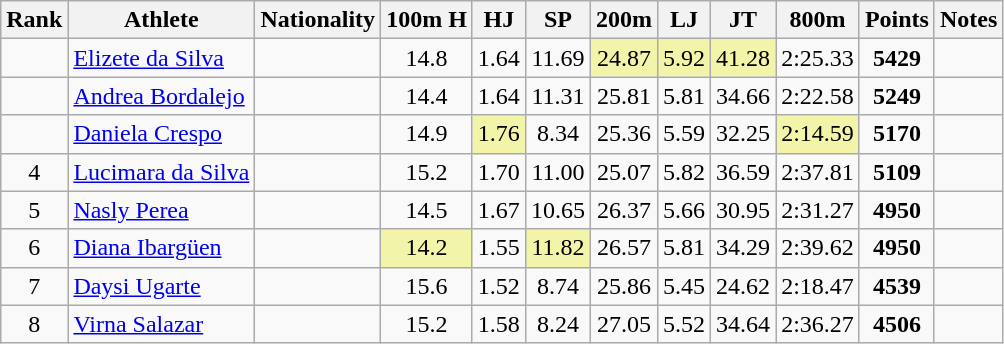<table class="wikitable sortable" style=" text-align:center;">
<tr>
<th>Rank</th>
<th>Athlete</th>
<th>Nationality</th>
<th>100m H</th>
<th>HJ</th>
<th>SP</th>
<th>200m</th>
<th>LJ</th>
<th>JT</th>
<th>800m</th>
<th>Points</th>
<th>Notes</th>
</tr>
<tr>
<td></td>
<td align=left><a href='#'>Elizete da Silva</a></td>
<td align=left></td>
<td>14.8</td>
<td>1.64</td>
<td>11.69</td>
<td bgcolor=#F2F5A9>24.87</td>
<td bgcolor=#F2F5A9>5.92</td>
<td bgcolor=#F2F5A9>41.28</td>
<td>2:25.33</td>
<td><strong>5429</strong></td>
<td></td>
</tr>
<tr>
<td></td>
<td align=left><a href='#'>Andrea Bordalejo</a></td>
<td align=left></td>
<td>14.4</td>
<td>1.64</td>
<td>11.31</td>
<td>25.81</td>
<td>5.81</td>
<td>34.66</td>
<td>2:22.58</td>
<td><strong>5249</strong></td>
<td></td>
</tr>
<tr>
<td></td>
<td align=left><a href='#'>Daniela Crespo</a></td>
<td align=left></td>
<td>14.9</td>
<td bgcolor=#F2F5A9>1.76</td>
<td>8.34</td>
<td>25.36</td>
<td>5.59</td>
<td>32.25</td>
<td bgcolor=#F2F5A9>2:14.59</td>
<td><strong>5170</strong></td>
<td></td>
</tr>
<tr>
<td>4</td>
<td align=left><a href='#'>Lucimara da Silva</a></td>
<td align=left></td>
<td>15.2</td>
<td>1.70</td>
<td>11.00</td>
<td>25.07</td>
<td>5.82</td>
<td>36.59</td>
<td>2:37.81</td>
<td><strong>5109</strong></td>
<td></td>
</tr>
<tr>
<td>5</td>
<td align=left><a href='#'>Nasly Perea</a></td>
<td align=left></td>
<td>14.5</td>
<td>1.67</td>
<td>10.65</td>
<td>26.37</td>
<td>5.66</td>
<td>30.95</td>
<td>2:31.27</td>
<td><strong>4950</strong></td>
<td></td>
</tr>
<tr>
<td>6</td>
<td align=left><a href='#'>Diana Ibargüen</a></td>
<td align=left></td>
<td bgcolor=#F2F5A9>14.2</td>
<td>1.55</td>
<td bgcolor=#F2F5A9>11.82</td>
<td>26.57</td>
<td>5.81</td>
<td>34.29</td>
<td>2:39.62</td>
<td><strong>4950</strong></td>
<td></td>
</tr>
<tr>
<td>7</td>
<td align=left><a href='#'>Daysi Ugarte</a></td>
<td align=left></td>
<td>15.6</td>
<td>1.52</td>
<td>8.74</td>
<td>25.86</td>
<td>5.45</td>
<td>24.62</td>
<td>2:18.47</td>
<td><strong>4539</strong></td>
<td></td>
</tr>
<tr>
<td>8</td>
<td align=left><a href='#'>Virna Salazar</a></td>
<td align=left></td>
<td>15.2</td>
<td>1.58</td>
<td>8.24</td>
<td>27.05</td>
<td>5.52</td>
<td>34.64</td>
<td>2:36.27</td>
<td><strong>4506</strong></td>
<td></td>
</tr>
</table>
